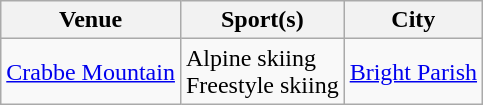<table class="wikitable sortable">
<tr>
<th>Venue</th>
<th>Sport(s)</th>
<th>City</th>
</tr>
<tr>
<td><a href='#'>Crabbe Mountain</a></td>
<td>Alpine skiing<br>Freestyle skiing</td>
<td><a href='#'>Bright Parish</a></td>
</tr>
</table>
